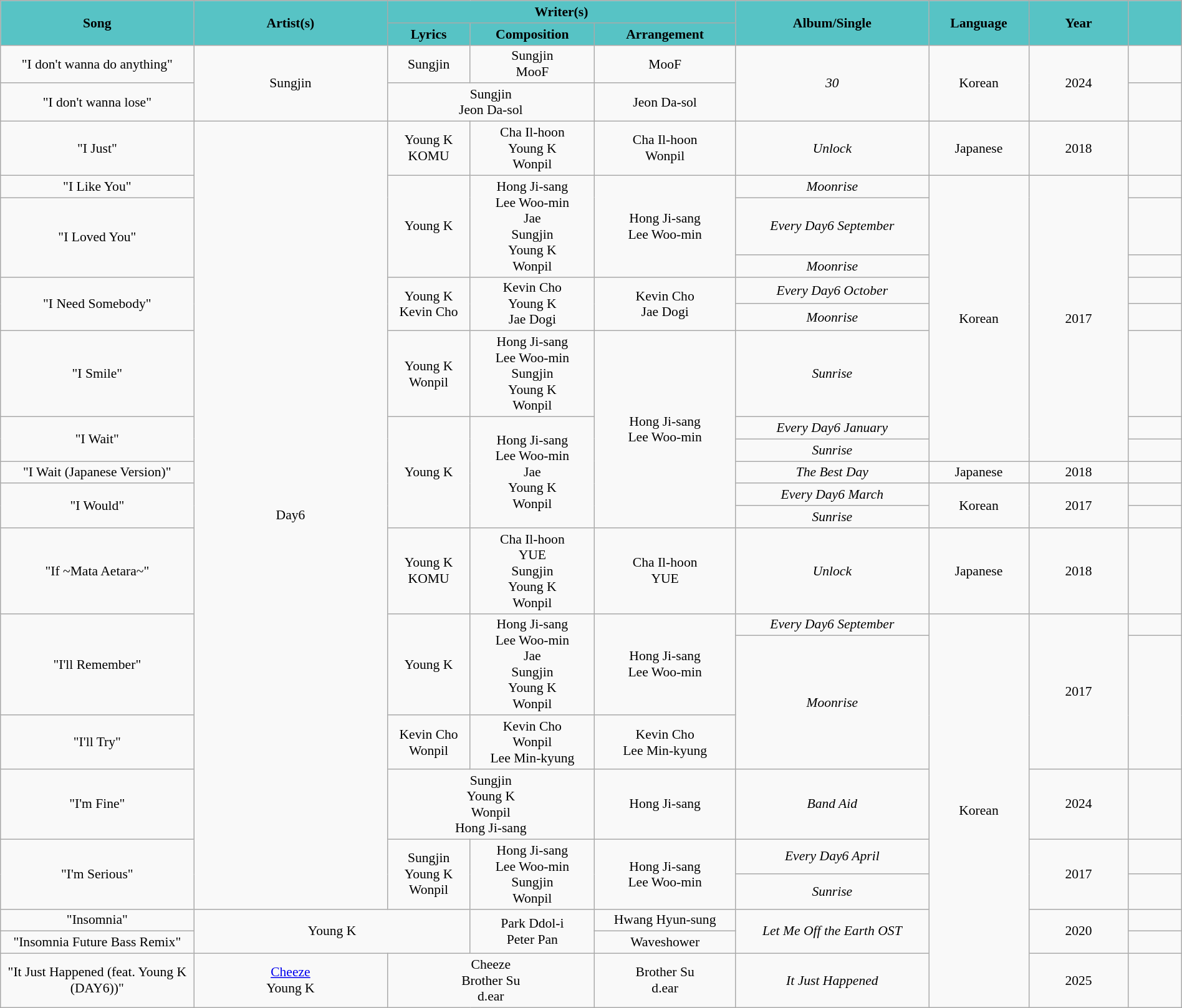<table class="wikitable" style="margin:0.5em auto; clear:both; font-size:.9em; text-align:center; width:100%">
<tr>
<th rowspan=2 style="width:200px; background:#57c3c5;">Song</th>
<th rowspan=2 style="width:200px; background:#57c3c5;">Artist(s)</th>
<th colspan=3 style="width:700px; background:#57c3c5;">Writer(s)</th>
<th rowspan=2 style="width:200px; background:#57c3c5;">Album/Single</th>
<th rowspan=2 style="width:100px; background:#57c3c5;">Language</th>
<th rowspan=2 style="width:100px; background:#57c3c5;">Year</th>
<th rowspan=2 style="width:50px;  background:#57c3c5;"></th>
</tr>
<tr>
<th style="background:#57c3c5">Lyrics</th>
<th style="background:#57c3c5">Composition</th>
<th style="background:#57c3c5">Arrangement</th>
</tr>
<tr>
<td>"I don't wanna do anything"<br></td>
<td rowspan=2>Sungjin</td>
<td>Sungjin</td>
<td>Sungjin<br>MooF</td>
<td>MooF</td>
<td rowspan=2><em>30</em></td>
<td rowspan=2>Korean</td>
<td rowspan=2>2024</td>
<td></td>
</tr>
<tr>
<td>"I don't wanna lose"</td>
<td colspan=2>Sungjin<br>Jeon Da-sol</td>
<td>Jeon Da-sol</td>
<td></td>
</tr>
<tr>
<td>"I Just"</td>
<td rowspan=19>Day6</td>
<td>Young K<br>KOMU</td>
<td>Cha Il-hoon<br>Young K<br>Wonpil</td>
<td>Cha Il-hoon<br>Wonpil</td>
<td><em>Unlock</em></td>
<td>Japanese</td>
<td>2018</td>
<td></td>
</tr>
<tr>
<td>"I Like You"<br></td>
<td rowspan=3>Young K</td>
<td rowspan=3>Hong Ji-sang<br>Lee Woo-min<br>Jae<br>Sungjin<br>Young K<br>Wonpil</td>
<td rowspan=3>Hong Ji-sang<br>Lee Woo-min</td>
<td><em>Moonrise</em></td>
<td rowspan=8>Korean</td>
<td rowspan=8>2017</td>
<td></td>
</tr>
<tr>
<td rowspan=2>"I Loved You"</td>
<td><em>Every Day6 September</em></td>
<td></td>
</tr>
<tr>
<td><em>Moonrise</em></td>
<td></td>
</tr>
<tr>
<td rowspan=2>"I Need Somebody"<br></td>
<td rowspan=2>Young K<br>Kevin Cho</td>
<td rowspan=2>Kevin Cho<br>Young K<br>Jae Dogi</td>
<td rowspan=2>Kevin Cho<br>Jae Dogi</td>
<td><em>Every Day6 October</em></td>
<td></td>
</tr>
<tr>
<td><em>Moonrise</em></td>
<td></td>
</tr>
<tr>
<td>"I Smile"<br></td>
<td>Young K<br>Wonpil</td>
<td>Hong Ji-sang<br>Lee Woo-min<br>Sungjin<br>Young K<br>Wonpil</td>
<td rowspan=6>Hong Ji-sang<br>Lee Woo-min</td>
<td><em>Sunrise</em></td>
<td></td>
</tr>
<tr>
<td rowspan=2>"I Wait"<br></td>
<td rowspan=5>Young K</td>
<td rowspan=5>Hong Ji-sang<br>Lee Woo-min<br>Jae<br>Young K<br>Wonpil</td>
<td><em>Every Day6 January</em></td>
<td></td>
</tr>
<tr>
<td><em>Sunrise</em></td>
<td></td>
</tr>
<tr>
<td>"I Wait (Japanese Version)"</td>
<td><em>The Best Day</em></td>
<td>Japanese</td>
<td>2018</td>
<td></td>
</tr>
<tr>
<td rowspan=2>"I Would"<br></td>
<td><em>Every Day6 March</em></td>
<td rowspan=2>Korean</td>
<td rowspan=2>2017</td>
<td></td>
</tr>
<tr>
<td><em>Sunrise</em></td>
<td></td>
</tr>
<tr>
<td>"If ~Mata Aetara~"<br></td>
<td>Young K<br>KOMU</td>
<td>Cha Il-hoon<br>YUE<br>Sungjin<br>Young K<br>Wonpil</td>
<td>Cha Il-hoon<br>YUE</td>
<td><em>Unlock</em></td>
<td>Japanese</td>
<td>2018</td>
<td></td>
</tr>
<tr>
<td rowspan=2>"I'll Remember"<br></td>
<td rowspan=2>Young K</td>
<td rowspan=2>Hong Ji-sang<br>Lee Woo-min<br>Jae<br>Sungjin<br>Young K<br>Wonpil</td>
<td rowspan=2>Hong Ji-sang<br>Lee Woo-min</td>
<td><em>Every Day6 September</em></td>
<td rowspan=9>Korean</td>
<td rowspan=3>2017</td>
<td></td>
</tr>
<tr>
<td rowspan=2><em>Moonrise</em></td>
<td rowspan=2></td>
</tr>
<tr>
<td>"I'll Try"<br></td>
<td>Kevin Cho<br>Wonpil</td>
<td>Kevin Cho<br>Wonpil<br>Lee Min-kyung</td>
<td>Kevin Cho<br>Lee Min-kyung</td>
</tr>
<tr>
<td>"I'm Fine"</td>
<td colspan=2>Sungjin<br>Young K<br>Wonpil<br>Hong Ji-sang</td>
<td>Hong Ji-sang</td>
<td><em>Band Aid</em></td>
<td>2024</td>
<td></td>
</tr>
<tr>
<td rowspan=2>"I'm Serious"<br></td>
<td rowspan=2>Sungjin<br>Young K<br>Wonpil</td>
<td rowspan=2>Hong Ji-sang<br>Lee Woo-min<br>Sungjin<br>Wonpil</td>
<td rowspan=2>Hong Ji-sang<br>Lee Woo-min</td>
<td><em>Every Day6 April</em></td>
<td rowspan=2>2017</td>
<td></td>
</tr>
<tr>
<td><em>Sunrise</em></td>
<td></td>
</tr>
<tr>
<td>"Insomnia"<br></td>
<td colspan=2 rowspan=2>Young K</td>
<td rowspan=2>Park Ddol-i<br>Peter Pan</td>
<td>Hwang Hyun-sung</td>
<td rowspan=2><em>Let Me Off the Earth OST</em></td>
<td rowspan=2>2020</td>
<td></td>
</tr>
<tr>
<td>"Insomnia Future Bass Remix"<br></td>
<td>Waveshower</td>
<td></td>
</tr>
<tr>
<td>"It Just Happened (feat. Young K (DAY6))"<br></td>
<td><a href='#'>Cheeze</a><br>Young K</td>
<td colspan=2>Cheeze<br>Brother Su<br>d.ear</td>
<td>Brother Su<br>d.ear</td>
<td><em>It Just Happened</em></td>
<td>2025</td>
<td></td>
</tr>
</table>
